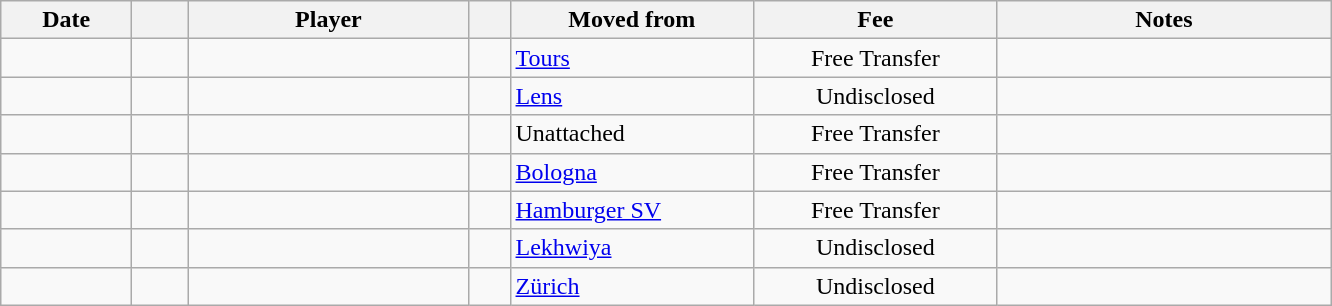<table class="wikitable sortable">
<tr>
<th style="width:80px;">Date</th>
<th style="width:30px;"></th>
<th style="width:180px;">Player</th>
<th style="width:20px;"></th>
<th style="width:155px;">Moved from</th>
<th style="width:155px;" class="unsortable">Fee</th>
<th style="width:215px;" class="unsortable">Notes</th>
</tr>
<tr>
<td></td>
<td align=center></td>
<td> </td>
<td></td>
<td> <a href='#'>Tours</a></td>
<td align=center>Free Transfer</td>
<td align=center></td>
</tr>
<tr>
<td></td>
<td align=center></td>
<td> </td>
<td></td>
<td> <a href='#'>Lens</a></td>
<td align=center>Undisclosed</td>
<td align=center></td>
</tr>
<tr>
<td></td>
<td align=center></td>
<td> </td>
<td></td>
<td>Unattached</td>
<td align=center>Free Transfer</td>
<td align=center></td>
</tr>
<tr>
<td></td>
<td align=center></td>
<td> </td>
<td></td>
<td> <a href='#'>Bologna</a></td>
<td align=center>Free Transfer</td>
<td align=center></td>
</tr>
<tr>
<td></td>
<td align=center></td>
<td> </td>
<td></td>
<td> <a href='#'>Hamburger SV</a></td>
<td align=center>Free Transfer</td>
<td align=center></td>
</tr>
<tr>
<td></td>
<td align=center></td>
<td> </td>
<td></td>
<td> <a href='#'>Lekhwiya</a></td>
<td align=center>Undisclosed</td>
<td align=center></td>
</tr>
<tr>
<td></td>
<td align=center></td>
<td> </td>
<td></td>
<td> <a href='#'>Zürich</a></td>
<td align=center>Undisclosed</td>
<td align=center></td>
</tr>
</table>
